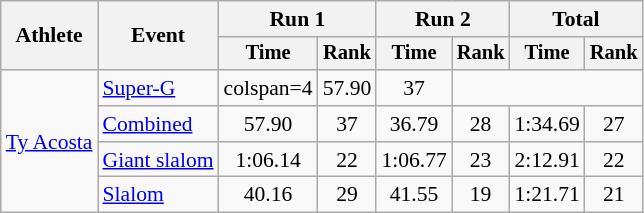<table class="wikitable" style="font-size:90%">
<tr>
<th rowspan=2>Athlete</th>
<th rowspan=2>Event</th>
<th colspan=2>Run 1</th>
<th colspan=2>Run 2</th>
<th colspan=2>Total</th>
</tr>
<tr style="font-size:95%">
<th>Time</th>
<th>Rank</th>
<th>Time</th>
<th>Rank</th>
<th>Time</th>
<th>Rank</th>
</tr>
<tr align=center>
<td align="left" rowspan="4"><a href='#'>Ty Acosta</a></td>
<td align="left"><a href='#'>Super-G</a></td>
<td>colspan=4</td>
<td>57.90</td>
<td>37</td>
</tr>
<tr align=center>
<td align="left"><a href='#'>Combined</a></td>
<td>57.90</td>
<td>37</td>
<td>36.79</td>
<td>28</td>
<td>1:34.69</td>
<td>27</td>
</tr>
<tr align=center>
<td align="left"><a href='#'>Giant slalom</a></td>
<td>1:06.14</td>
<td>22</td>
<td>1:06.77</td>
<td>23</td>
<td>2:12.91</td>
<td>22</td>
</tr>
<tr align=center>
<td align="left"><a href='#'>Slalom</a></td>
<td>40.16</td>
<td>29</td>
<td>41.55</td>
<td>19</td>
<td>1:21.71</td>
<td>21</td>
</tr>
</table>
